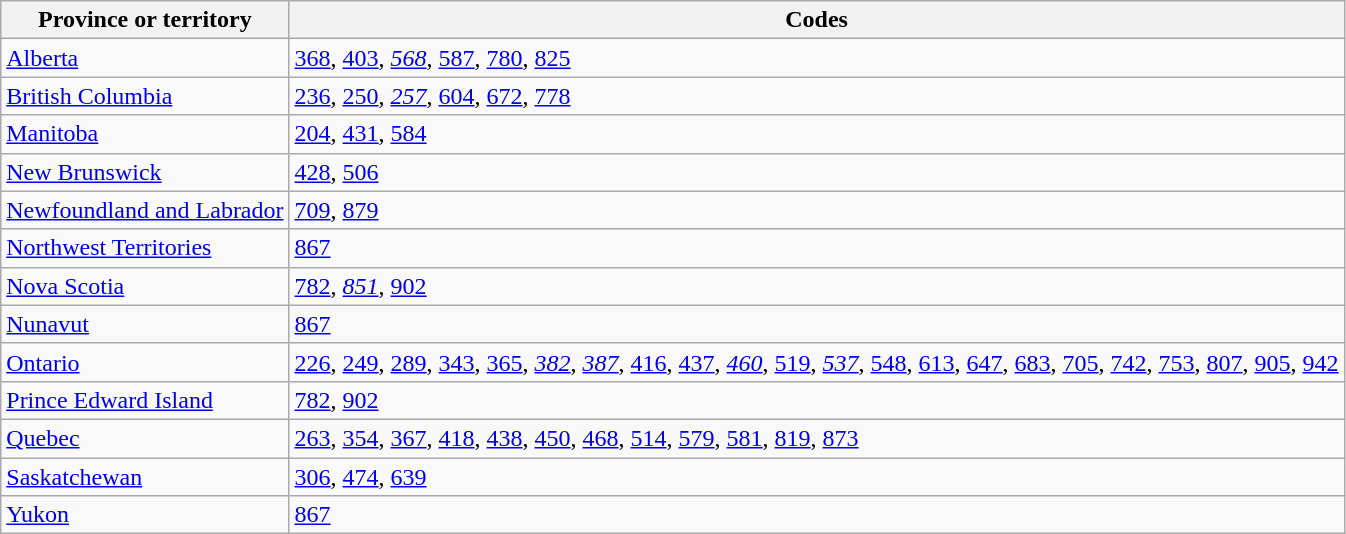<table class="wikitable">
<tr>
<th>Province or territory</th>
<th>Codes</th>
</tr>
<tr>
<td><a href='#'>Alberta</a></td>
<td><a href='#'>368</a>, <a href='#'>403</a>, <em><a href='#'>568</a></em>, <a href='#'>587</a>, <a href='#'>780</a>, <a href='#'>825</a></td>
</tr>
<tr>
<td><a href='#'>British Columbia</a></td>
<td><a href='#'>236</a>, <a href='#'>250</a>, <em><a href='#'>257</a></em>, <a href='#'>604</a>, <a href='#'>672</a>, <a href='#'>778</a></td>
</tr>
<tr>
<td><a href='#'>Manitoba</a></td>
<td><a href='#'>204</a>, <a href='#'>431</a>, <a href='#'>584</a></td>
</tr>
<tr>
<td><a href='#'>New Brunswick</a></td>
<td><a href='#'>428</a>, <a href='#'>506</a></td>
</tr>
<tr>
<td><a href='#'>Newfoundland and Labrador</a></td>
<td><a href='#'>709</a>, <a href='#'>879</a></td>
</tr>
<tr>
<td><a href='#'>Northwest Territories</a></td>
<td><a href='#'>867</a></td>
</tr>
<tr>
<td><a href='#'>Nova Scotia</a></td>
<td><a href='#'>782</a>, <em><a href='#'>851</a></em>, <a href='#'>902</a></td>
</tr>
<tr>
<td><a href='#'>Nunavut</a></td>
<td><a href='#'>867</a></td>
</tr>
<tr>
<td><a href='#'>Ontario</a></td>
<td><a href='#'>226</a>, <a href='#'>249</a>, <a href='#'>289</a>, <a href='#'>343</a>, <a href='#'>365</a>, <em><a href='#'>382</a></em>, <em><a href='#'>387</a></em>, <a href='#'>416</a>, <a href='#'>437</a>, <em><a href='#'>460</a></em>, <a href='#'>519</a>, <em><a href='#'>537</a></em>, <a href='#'>548</a>, <a href='#'>613</a>, <a href='#'>647</a>, <a href='#'>683</a>, <a href='#'>705</a>, <a href='#'>742</a>, <a href='#'>753</a>, <a href='#'>807</a>, <a href='#'>905</a>, <a href='#'>942</a></td>
</tr>
<tr>
<td><a href='#'>Prince Edward Island</a></td>
<td><a href='#'>782</a>, <a href='#'>902</a></td>
</tr>
<tr>
<td><a href='#'>Quebec</a></td>
<td><a href='#'>263</a>, <a href='#'>354</a>, <a href='#'>367</a>, <a href='#'>418</a>, <a href='#'>438</a>, <a href='#'>450</a>, <a href='#'>468</a>, <a href='#'>514</a>, <a href='#'>579</a>, <a href='#'>581</a>, <a href='#'>819</a>, <a href='#'>873</a></td>
</tr>
<tr>
<td><a href='#'>Saskatchewan</a></td>
<td><a href='#'>306</a>, <a href='#'>474</a>, <a href='#'>639</a></td>
</tr>
<tr>
<td><a href='#'>Yukon</a></td>
<td><a href='#'>867</a></td>
</tr>
</table>
